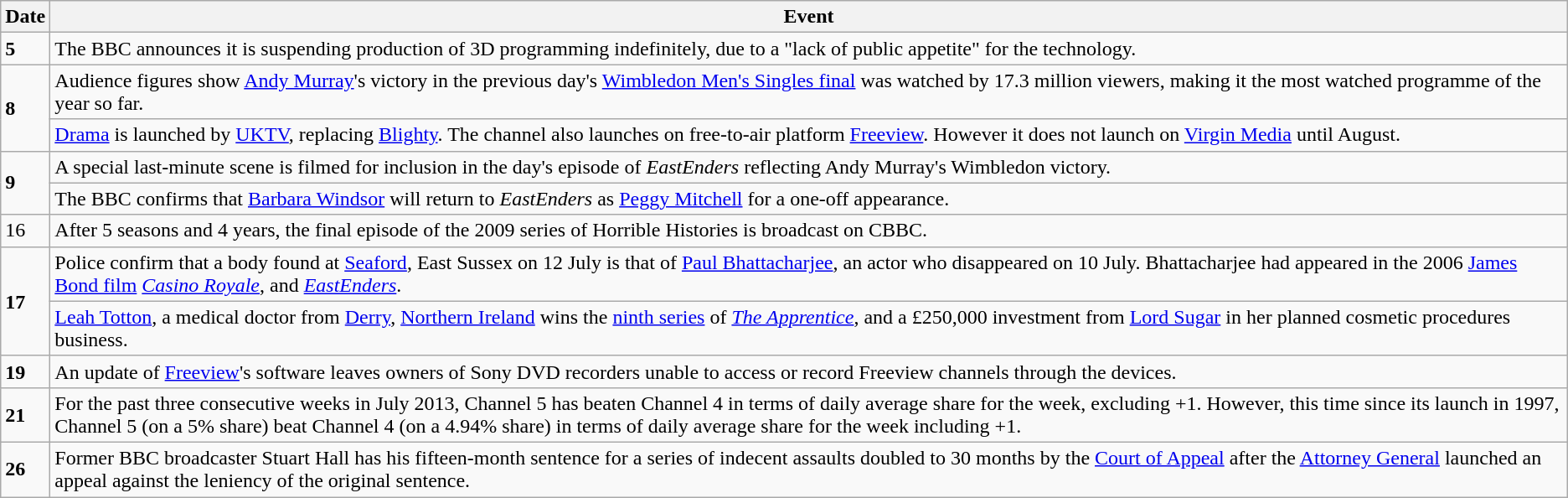<table class="wikitable">
<tr>
<th>Date</th>
<th>Event</th>
</tr>
<tr>
<td><strong>5</strong></td>
<td>The BBC announces it is suspending production of 3D programming indefinitely, due to a "lack of public appetite" for the technology.</td>
</tr>
<tr>
<td rowspan=2><strong>8</strong></td>
<td>Audience figures show <a href='#'>Andy Murray</a>'s victory in the previous day's <a href='#'>Wimbledon Men's Singles final</a> was watched by 17.3 million viewers, making it the most watched programme of the year so far.</td>
</tr>
<tr>
<td><a href='#'>Drama</a> is launched by <a href='#'>UKTV</a>, replacing <a href='#'>Blighty</a>. The channel also launches on free-to-air platform <a href='#'>Freeview</a>. However it does not launch on <a href='#'>Virgin Media</a> until August.</td>
</tr>
<tr>
<td rowspan=2><strong>9</strong></td>
<td>A special last-minute scene is filmed for inclusion in the day's episode of <em>EastEnders</em> reflecting Andy Murray's Wimbledon victory.</td>
</tr>
<tr>
<td>The BBC confirms that <a href='#'>Barbara Windsor</a> will return to <em>EastEnders</em> as <a href='#'>Peggy Mitchell</a> for a one-off appearance.</td>
</tr>
<tr>
<td>16</td>
<td>After 5 seasons and 4 years, the final episode of the 2009 series of Horrible Histories is broadcast on CBBC.</td>
</tr>
<tr>
<td rowspan=2><strong>17</strong></td>
<td>Police confirm that a body found at <a href='#'>Seaford</a>, East Sussex on 12 July is that of <a href='#'>Paul Bhattacharjee</a>, an actor who disappeared on 10 July. Bhattacharjee had appeared in the 2006 <a href='#'>James Bond film</a> <em><a href='#'>Casino Royale</a></em>, and <em><a href='#'>EastEnders</a></em>.</td>
</tr>
<tr>
<td><a href='#'>Leah Totton</a>, a medical doctor from <a href='#'>Derry</a>, <a href='#'>Northern Ireland</a> wins the <a href='#'>ninth series</a> of <em><a href='#'>The Apprentice</a></em>, and a £250,000 investment from <a href='#'>Lord Sugar</a> in her planned cosmetic procedures business.</td>
</tr>
<tr>
<td><strong>19</strong></td>
<td>An update of <a href='#'>Freeview</a>'s software leaves owners of Sony DVD recorders unable to access or record Freeview channels through the devices.</td>
</tr>
<tr>
<td><strong>21</strong></td>
<td>For the past three consecutive weeks in July 2013, Channel 5 has beaten Channel 4 in terms of daily average share for the week, excluding +1. However, this time since its launch in 1997, Channel 5 (on a 5% share) beat Channel 4 (on a 4.94% share) in terms of daily average share for the week including +1.</td>
</tr>
<tr>
<td><strong>26</strong></td>
<td>Former BBC broadcaster Stuart Hall has his fifteen-month sentence for a series of indecent assaults doubled to 30 months by the <a href='#'>Court of Appeal</a> after the <a href='#'>Attorney General</a> launched an appeal against the leniency of the original sentence.</td>
</tr>
</table>
